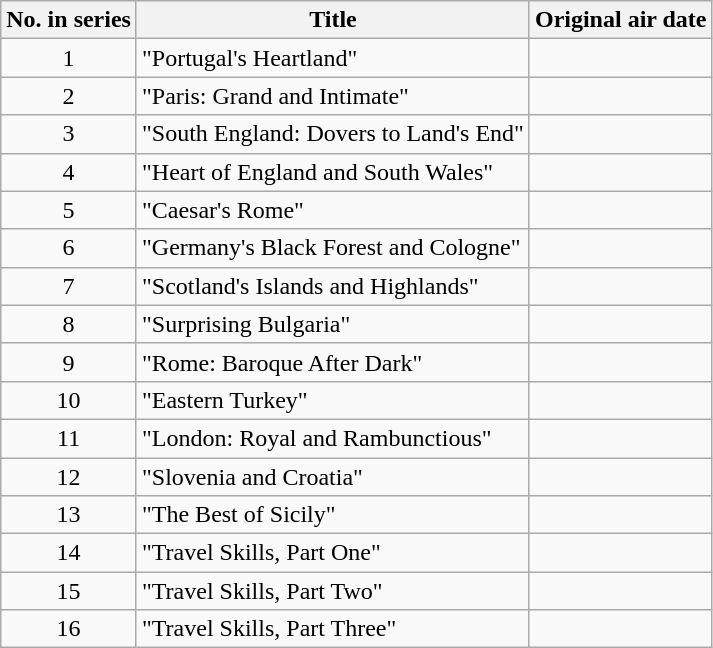<table class="wikitable plainrowheaders" style="text-align:center">
<tr>
<th scope="col">No. in series</th>
<th scope="col">Title</th>
<th scope="col">Original air date</th>
</tr>
<tr>
<td scope="row">1</td>
<td style="text-align:left">"Portugal's Heartland"</td>
<td></td>
</tr>
<tr>
<td scope="row">2</td>
<td style="text-align:left">"Paris: Grand and Intimate"</td>
<td></td>
</tr>
<tr>
<td scope="row">3</td>
<td style="text-align:left">"South England: Dovers to Land's End"</td>
<td></td>
</tr>
<tr>
<td scope="row">4</td>
<td style="text-align:left">"Heart of England and South Wales"</td>
<td></td>
</tr>
<tr>
<td scope="row">5</td>
<td style="text-align:left">"Caesar's Rome"</td>
<td></td>
</tr>
<tr>
<td scope="row">6</td>
<td style="text-align:left">"Germany's Black Forest and Cologne"</td>
<td></td>
</tr>
<tr>
<td scope="row">7</td>
<td style="text-align:left">"Scotland's Islands and Highlands"</td>
<td></td>
</tr>
<tr>
<td scope="row">8</td>
<td style="text-align:left">"Surprising Bulgaria"</td>
<td></td>
</tr>
<tr>
<td scope="row">9</td>
<td style="text-align:left">"Rome: Baroque After Dark"</td>
<td></td>
</tr>
<tr>
<td scope="row">10</td>
<td style="text-align:left">"Eastern Turkey"</td>
<td></td>
</tr>
<tr>
<td scope="row">11</td>
<td style="text-align:left">"London: Royal and Rambunctious"</td>
<td></td>
</tr>
<tr>
<td scope="row">12</td>
<td style="text-align:left">"Slovenia and Croatia"</td>
<td></td>
</tr>
<tr>
<td scope="row">13</td>
<td style="text-align:left">"The Best of Sicily"</td>
<td></td>
</tr>
<tr>
<td scope="row">14</td>
<td style="text-align:left">"Travel Skills, Part One"</td>
<td></td>
</tr>
<tr>
<td scope="row">15</td>
<td style="text-align:left">"Travel Skills, Part Two"</td>
<td></td>
</tr>
<tr>
<td scope="row">16</td>
<td style="text-align:left">"Travel Skills, Part Three"</td>
<td></td>
</tr>
</table>
